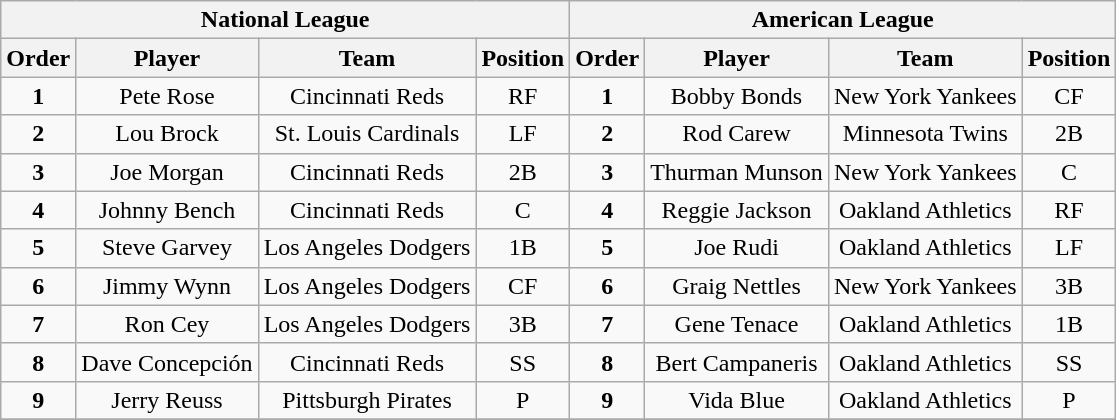<table class="wikitable" style="font-size: 100%; text-align:center;">
<tr>
<th colspan="4">National League</th>
<th colspan="4">American League</th>
</tr>
<tr>
<th>Order</th>
<th>Player</th>
<th>Team</th>
<th>Position</th>
<th>Order</th>
<th>Player</th>
<th>Team</th>
<th>Position</th>
</tr>
<tr>
<td><strong>1</strong></td>
<td>Pete Rose</td>
<td>Cincinnati Reds</td>
<td>RF</td>
<td><strong>1</strong></td>
<td>Bobby Bonds</td>
<td>New York Yankees</td>
<td>CF</td>
</tr>
<tr>
<td><strong>2</strong></td>
<td>Lou Brock</td>
<td>St. Louis Cardinals</td>
<td>LF</td>
<td><strong>2</strong></td>
<td>Rod Carew</td>
<td>Minnesota Twins</td>
<td>2B</td>
</tr>
<tr>
<td><strong>3</strong></td>
<td>Joe Morgan</td>
<td>Cincinnati Reds</td>
<td>2B</td>
<td><strong>3</strong></td>
<td>Thurman Munson</td>
<td>New York Yankees</td>
<td>C</td>
</tr>
<tr>
<td><strong>4</strong></td>
<td>Johnny Bench</td>
<td>Cincinnati Reds</td>
<td>C</td>
<td><strong>4</strong></td>
<td>Reggie Jackson</td>
<td>Oakland Athletics</td>
<td>RF</td>
</tr>
<tr>
<td><strong>5</strong></td>
<td>Steve Garvey</td>
<td>Los Angeles Dodgers</td>
<td>1B</td>
<td><strong>5</strong></td>
<td>Joe Rudi</td>
<td>Oakland Athletics</td>
<td>LF</td>
</tr>
<tr>
<td><strong>6</strong></td>
<td>Jimmy Wynn</td>
<td>Los Angeles Dodgers</td>
<td>CF</td>
<td><strong>6</strong></td>
<td>Graig Nettles</td>
<td>New York Yankees</td>
<td>3B</td>
</tr>
<tr>
<td><strong>7</strong></td>
<td>Ron Cey</td>
<td>Los Angeles Dodgers</td>
<td>3B</td>
<td><strong>7</strong></td>
<td>Gene Tenace</td>
<td>Oakland Athletics</td>
<td>1B</td>
</tr>
<tr>
<td><strong>8</strong></td>
<td>Dave Concepción</td>
<td>Cincinnati Reds</td>
<td>SS</td>
<td><strong>8</strong></td>
<td>Bert Campaneris</td>
<td>Oakland Athletics</td>
<td>SS</td>
</tr>
<tr>
<td><strong>9</strong></td>
<td>Jerry Reuss</td>
<td>Pittsburgh Pirates</td>
<td>P</td>
<td><strong>9</strong></td>
<td>Vida Blue</td>
<td>Oakland Athletics</td>
<td>P</td>
</tr>
<tr>
</tr>
</table>
